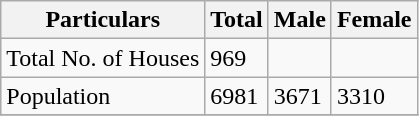<table class="wikitable sortable">
<tr>
<th>Particulars</th>
<th>Total</th>
<th>Male</th>
<th>Female</th>
</tr>
<tr>
<td>Total No. of Houses</td>
<td>969</td>
<td></td>
<td></td>
</tr>
<tr>
<td>Population</td>
<td>6981</td>
<td>3671</td>
<td>3310</td>
</tr>
<tr>
</tr>
</table>
